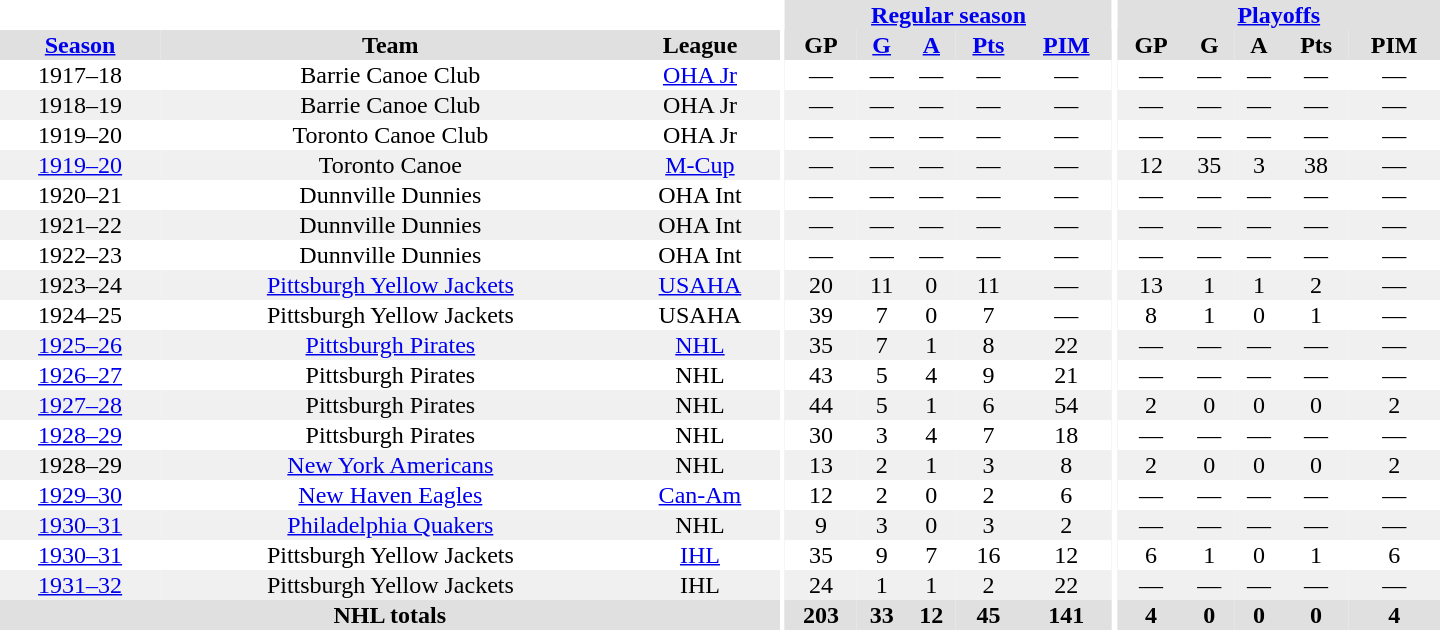<table border="0" cellpadding="1" cellspacing="0" style="text-align:center; width:60em">
<tr bgcolor="#e0e0e0">
<th colspan="3" bgcolor="#ffffff"></th>
<th rowspan="100" bgcolor="#ffffff"></th>
<th colspan="5"><a href='#'>Regular season</a></th>
<th rowspan="100" bgcolor="#ffffff"></th>
<th colspan="5"><a href='#'>Playoffs</a></th>
</tr>
<tr bgcolor="#e0e0e0">
<th><a href='#'>Season</a></th>
<th>Team</th>
<th>League</th>
<th>GP</th>
<th><a href='#'>G</a></th>
<th><a href='#'>A</a></th>
<th><a href='#'>Pts</a></th>
<th><a href='#'>PIM</a></th>
<th>GP</th>
<th>G</th>
<th>A</th>
<th>Pts</th>
<th>PIM</th>
</tr>
<tr>
<td>1917–18</td>
<td>Barrie Canoe Club</td>
<td><a href='#'>OHA Jr</a></td>
<td>—</td>
<td>—</td>
<td>—</td>
<td>—</td>
<td>—</td>
<td>—</td>
<td>—</td>
<td>—</td>
<td>—</td>
<td>—</td>
</tr>
<tr bgcolor="#f0f0f0">
<td>1918–19</td>
<td>Barrie Canoe Club</td>
<td>OHA Jr</td>
<td>—</td>
<td>—</td>
<td>—</td>
<td>—</td>
<td>—</td>
<td>—</td>
<td>—</td>
<td>—</td>
<td>—</td>
<td>—</td>
</tr>
<tr>
<td>1919–20</td>
<td>Toronto Canoe Club</td>
<td>OHA Jr</td>
<td>—</td>
<td>—</td>
<td>—</td>
<td>—</td>
<td>—</td>
<td>—</td>
<td>—</td>
<td>—</td>
<td>—</td>
<td>—</td>
</tr>
<tr bgcolor="#f0f0f0">
<td><a href='#'>1919–20</a></td>
<td>Toronto Canoe</td>
<td><a href='#'>M-Cup</a></td>
<td>—</td>
<td>—</td>
<td>—</td>
<td>—</td>
<td>—</td>
<td>12</td>
<td>35</td>
<td>3</td>
<td>38</td>
<td>—</td>
</tr>
<tr>
<td>1920–21</td>
<td>Dunnville Dunnies</td>
<td>OHA Int</td>
<td>—</td>
<td>—</td>
<td>—</td>
<td>—</td>
<td>—</td>
<td>—</td>
<td>—</td>
<td>—</td>
<td>—</td>
<td>—</td>
</tr>
<tr bgcolor="#f0f0f0">
<td>1921–22</td>
<td>Dunnville Dunnies</td>
<td>OHA Int</td>
<td>—</td>
<td>—</td>
<td>—</td>
<td>—</td>
<td>—</td>
<td>—</td>
<td>—</td>
<td>—</td>
<td>—</td>
<td>—</td>
</tr>
<tr>
<td>1922–23</td>
<td>Dunnville Dunnies</td>
<td>OHA Int</td>
<td>—</td>
<td>—</td>
<td>—</td>
<td>—</td>
<td>—</td>
<td>—</td>
<td>—</td>
<td>—</td>
<td>—</td>
<td>—</td>
</tr>
<tr bgcolor="#f0f0f0">
<td>1923–24</td>
<td><a href='#'>Pittsburgh Yellow Jackets</a></td>
<td><a href='#'>USAHA</a></td>
<td>20</td>
<td>11</td>
<td>0</td>
<td>11</td>
<td>—</td>
<td>13</td>
<td>1</td>
<td>1</td>
<td>2</td>
<td>—</td>
</tr>
<tr>
<td>1924–25</td>
<td>Pittsburgh Yellow Jackets</td>
<td>USAHA</td>
<td>39</td>
<td>7</td>
<td>0</td>
<td>7</td>
<td>—</td>
<td>8</td>
<td>1</td>
<td>0</td>
<td>1</td>
<td>—</td>
</tr>
<tr bgcolor="#f0f0f0">
<td><a href='#'>1925–26</a></td>
<td><a href='#'>Pittsburgh Pirates</a></td>
<td><a href='#'>NHL</a></td>
<td>35</td>
<td>7</td>
<td>1</td>
<td>8</td>
<td>22</td>
<td>—</td>
<td>—</td>
<td>—</td>
<td>—</td>
<td>—</td>
</tr>
<tr>
<td><a href='#'>1926–27</a></td>
<td>Pittsburgh Pirates</td>
<td>NHL</td>
<td>43</td>
<td>5</td>
<td>4</td>
<td>9</td>
<td>21</td>
<td>—</td>
<td>—</td>
<td>—</td>
<td>—</td>
<td>—</td>
</tr>
<tr bgcolor="#f0f0f0">
<td><a href='#'>1927–28</a></td>
<td>Pittsburgh Pirates</td>
<td>NHL</td>
<td>44</td>
<td>5</td>
<td>1</td>
<td>6</td>
<td>54</td>
<td>2</td>
<td>0</td>
<td>0</td>
<td>0</td>
<td>2</td>
</tr>
<tr>
<td><a href='#'>1928–29</a></td>
<td>Pittsburgh Pirates</td>
<td>NHL</td>
<td>30</td>
<td>3</td>
<td>4</td>
<td>7</td>
<td>18</td>
<td>—</td>
<td>—</td>
<td>—</td>
<td>—</td>
<td>—</td>
</tr>
<tr bgcolor="#f0f0f0">
<td>1928–29</td>
<td><a href='#'>New York Americans</a></td>
<td>NHL</td>
<td>13</td>
<td>2</td>
<td>1</td>
<td>3</td>
<td>8</td>
<td>2</td>
<td>0</td>
<td>0</td>
<td>0</td>
<td>2</td>
</tr>
<tr>
<td><a href='#'>1929–30</a></td>
<td><a href='#'>New Haven Eagles</a></td>
<td><a href='#'>Can-Am</a></td>
<td>12</td>
<td>2</td>
<td>0</td>
<td>2</td>
<td>6</td>
<td>—</td>
<td>—</td>
<td>—</td>
<td>—</td>
<td>—</td>
</tr>
<tr bgcolor="#f0f0f0">
<td><a href='#'>1930–31</a></td>
<td><a href='#'>Philadelphia Quakers</a></td>
<td>NHL</td>
<td>9</td>
<td>3</td>
<td>0</td>
<td>3</td>
<td>2</td>
<td>—</td>
<td>—</td>
<td>—</td>
<td>—</td>
<td>—</td>
</tr>
<tr>
<td><a href='#'>1930–31</a></td>
<td>Pittsburgh Yellow Jackets</td>
<td><a href='#'>IHL</a></td>
<td>35</td>
<td>9</td>
<td>7</td>
<td>16</td>
<td>12</td>
<td>6</td>
<td>1</td>
<td>0</td>
<td>1</td>
<td>6</td>
</tr>
<tr bgcolor="#f0f0f0">
<td><a href='#'>1931–32</a></td>
<td>Pittsburgh Yellow Jackets</td>
<td>IHL</td>
<td>24</td>
<td>1</td>
<td>1</td>
<td>2</td>
<td>22</td>
<td>—</td>
<td>—</td>
<td>—</td>
<td>—</td>
<td>—</td>
</tr>
<tr bgcolor="#e0e0e0">
<th colspan="3">NHL totals</th>
<th>203</th>
<th>33</th>
<th>12</th>
<th>45</th>
<th>141</th>
<th>4</th>
<th>0</th>
<th>0</th>
<th>0</th>
<th>4</th>
</tr>
</table>
